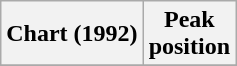<table class="wikitable sortable plainrowheaders" style="text-align:center">
<tr>
<th>Chart (1992)</th>
<th>Peak<br>position</th>
</tr>
<tr>
</tr>
</table>
